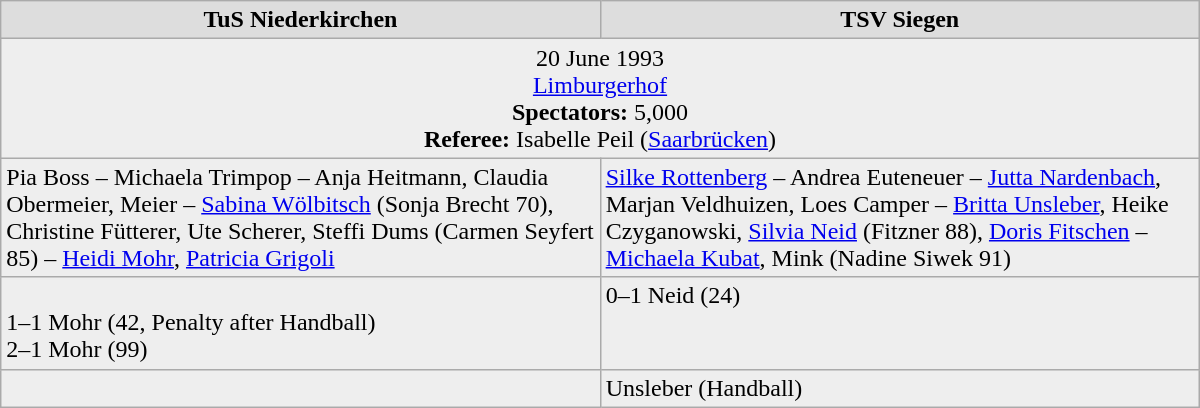<table class="wikitable" width = "800px">
<tr bgcolor="#DDDDDD">
<td align="center"><strong>TuS Niederkirchen</strong></td>
<td align="center"><strong>TSV Siegen</strong></td>
</tr>
<tr bgcolor="#EEEEEE">
<td colspan="2" align="center">20 June 1993 <br> <a href='#'>Limburgerhof</a> <br> <strong>Spectators:</strong> 5,000 <br> <strong>Referee:</strong> Isabelle Peil (<a href='#'>Saarbrücken</a>)</td>
</tr>
<tr bgcolor="#EEEEEE">
<td valign="top" width="400px">Pia Boss – Michaela Trimpop – Anja Heitmann, Claudia Obermeier, Meier – <a href='#'>Sabina Wölbitsch</a> (Sonja Brecht 70), Christine Fütterer, Ute Scherer, Steffi Dums (Carmen Seyfert 85) – <a href='#'>Heidi Mohr</a>, <a href='#'>Patricia Grigoli</a></td>
<td valign="top" width="400px"><a href='#'>Silke Rottenberg</a> – Andrea Euteneuer – <a href='#'>Jutta Nardenbach</a>, Marjan Veldhuizen, Loes Camper – <a href='#'>Britta Unsleber</a>, Heike Czyganowski, <a href='#'>Silvia Neid</a> (Fitzner 88), <a href='#'>Doris Fitschen</a> – <a href='#'>Michaela Kubat</a>, Mink (Nadine Siwek 91)</td>
</tr>
<tr bgcolor="#EEEEEE">
<td valign="top"><br>  1–1 Mohr (42, Penalty after Handball) <br>  2–1 Mohr (99)</td>
<td valign="top"> 0–1 Neid (24)</td>
</tr>
<tr bgcolor="#EEEEEE">
<td valign="top"></td>
<td valign="top"> Unsleber (Handball)</td>
</tr>
</table>
